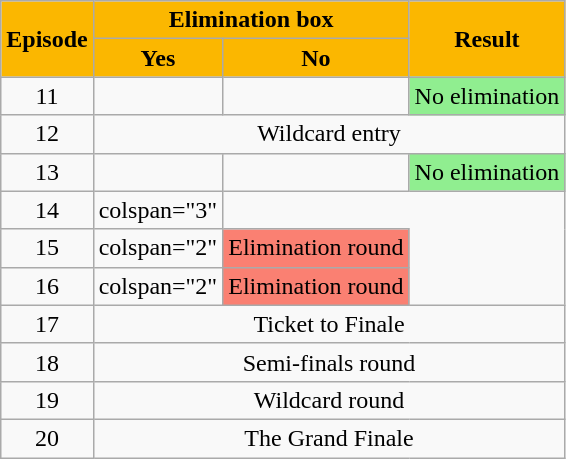<table class="wikitable" style="text-align:center;">
<tr>
<th scope="col" rowspan=2 style="background:#FBB700">Episode</th>
<th scope="col" colspan=2 style="background:#FBB700">Elimination box</th>
<th scope="col" rowspan=2 style="background:#FBB700">Result</th>
</tr>
<tr>
<th scope="col" style="background:#FBB700">Yes</th>
<th scope="col" style="background:#FBB700">No</th>
</tr>
<tr>
<td>11</td>
<td></td>
<td></td>
<td style="background:lightgreen;">No elimination</td>
</tr>
<tr>
<td>12</td>
<td colspan="3">Wildcard entry</td>
</tr>
<tr>
<td>13</td>
<td></td>
<td></td>
<td style="background:lightgreen;">No elimination</td>
</tr>
<tr>
<td>14</td>
<td>colspan="3" </td>
</tr>
<tr>
<td>15</td>
<td>colspan="2" </td>
<td style="background:salmon;">Elimination round</td>
</tr>
<tr>
<td>16</td>
<td>colspan="2" </td>
<td style="background:salmon;">Elimination round</td>
</tr>
<tr>
<td>17</td>
<td colspan="3">Ticket to Finale</td>
</tr>
<tr>
<td>18</td>
<td colspan="3">Semi-finals round</td>
</tr>
<tr>
<td>19</td>
<td colspan="3">Wildcard round</td>
</tr>
<tr>
<td>20</td>
<td colspan="3">The Grand Finale</td>
</tr>
</table>
